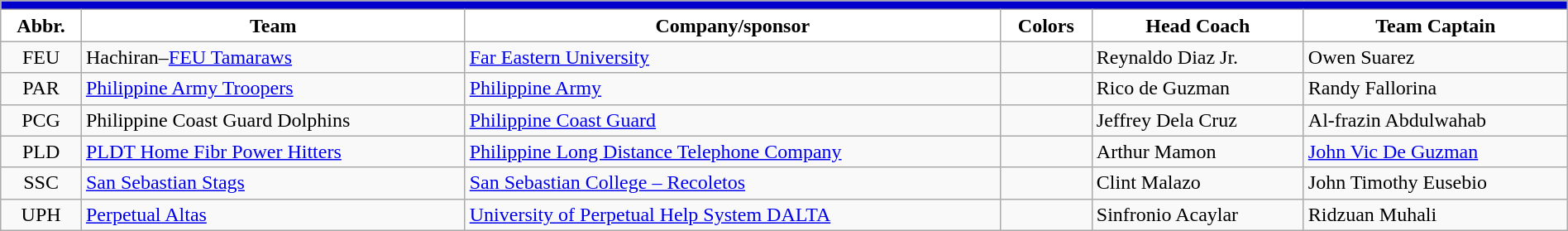<table class="wikitable" style="width:100%; text-align:left">
<tr>
<th style=background:#0000CD colspan=6><span></span></th>
</tr>
<tr>
<th style="background:white">Abbr.</th>
<th style="background:white">Team</th>
<th style="background:white">Company/sponsor</th>
<th style="background:white">Colors</th>
<th style="background:white">Head Coach</th>
<th style="background:white">Team Captain</th>
</tr>
<tr>
<td style="text-align:center;">FEU</td>
<td>Hachiran–<a href='#'>FEU Tamaraws</a></td>
<td><a href='#'>Far Eastern University</a></td>
<td style="text-align:center;"> </td>
<td>Reynaldo Diaz Jr.</td>
<td>Owen Suarez</td>
</tr>
<tr>
<td style="text-align:center;">PAR</td>
<td><a href='#'>Philippine Army Troopers</a></td>
<td><a href='#'>Philippine Army</a></td>
<td style="text-align:center;">  </td>
<td>Rico de Guzman</td>
<td>Randy Fallorina</td>
</tr>
<tr>
<td style="text-align:center;">PCG</td>
<td>Philippine Coast Guard Dolphins</td>
<td><a href='#'>Philippine Coast Guard</a></td>
<td style="text-align:center;"> </td>
<td>Jeffrey Dela Cruz</td>
<td>Al-frazin Abdulwahab</td>
</tr>
<tr>
<td style="text-align:center;">PLD</td>
<td><a href='#'>PLDT Home Fibr Power Hitters</a></td>
<td><a href='#'>Philippine Long Distance Telephone Company</a></td>
<td style="text-align:center;">  </td>
<td>Arthur Mamon</td>
<td><a href='#'>John Vic De Guzman</a></td>
</tr>
<tr>
<td style="text-align:center;">SSC</td>
<td><a href='#'>San Sebastian Stags</a></td>
<td><a href='#'>San Sebastian College – Recoletos</a></td>
<td style="text-align:center;"> </td>
<td>Clint Malazo</td>
<td>John Timothy Eusebio</td>
</tr>
<tr>
<td style="text-align:center;">UPH</td>
<td><a href='#'>Perpetual Altas</a></td>
<td><a href='#'>University of Perpetual Help System DALTA</a></td>
<td style="text-align:center;"> </td>
<td>Sinfronio Acaylar</td>
<td>Ridzuan Muhali</td>
</tr>
</table>
